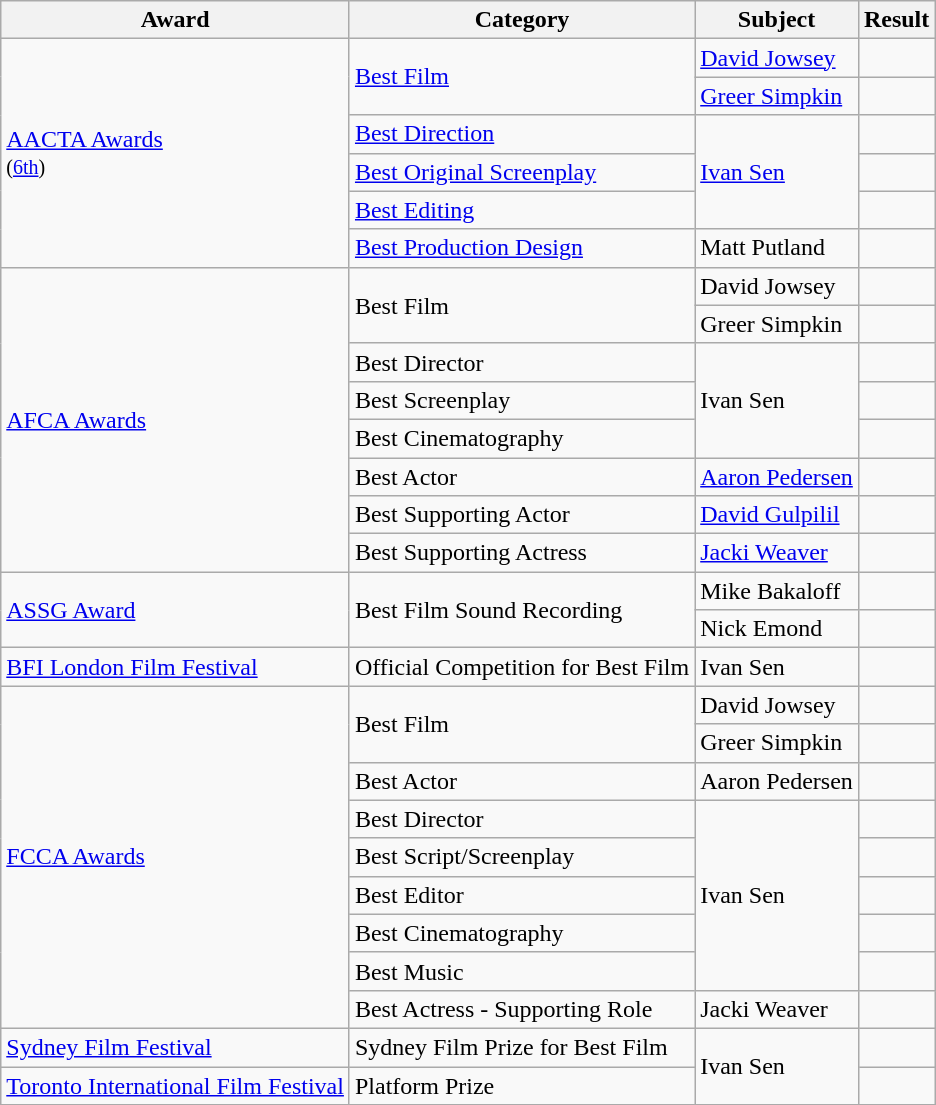<table class="wikitable">
<tr>
<th>Award</th>
<th>Category</th>
<th>Subject</th>
<th>Result</th>
</tr>
<tr>
<td rowspan=6><a href='#'>AACTA Awards</a><br><small>(<a href='#'>6th</a>)</small></td>
<td rowspan=2><a href='#'>Best Film</a></td>
<td><a href='#'>David Jowsey</a></td>
<td></td>
</tr>
<tr>
<td><a href='#'>Greer Simpkin</a></td>
<td></td>
</tr>
<tr>
<td><a href='#'>Best Direction</a></td>
<td rowspan=3><a href='#'>Ivan Sen</a></td>
<td></td>
</tr>
<tr>
<td><a href='#'>Best Original Screenplay</a></td>
<td></td>
</tr>
<tr>
<td><a href='#'>Best Editing</a></td>
<td></td>
</tr>
<tr>
<td><a href='#'>Best Production Design</a></td>
<td>Matt Putland</td>
<td></td>
</tr>
<tr>
<td rowspan=8><a href='#'>AFCA Awards</a></td>
<td rowspan=2>Best Film</td>
<td>David Jowsey</td>
<td></td>
</tr>
<tr>
<td>Greer Simpkin</td>
<td></td>
</tr>
<tr>
<td>Best Director</td>
<td rowspan=3>Ivan Sen</td>
<td></td>
</tr>
<tr>
<td>Best Screenplay</td>
<td></td>
</tr>
<tr>
<td>Best Cinematography</td>
<td></td>
</tr>
<tr>
<td>Best Actor</td>
<td><a href='#'>Aaron Pedersen</a></td>
<td></td>
</tr>
<tr>
<td>Best Supporting Actor</td>
<td><a href='#'>David Gulpilil</a></td>
<td></td>
</tr>
<tr>
<td>Best Supporting Actress</td>
<td><a href='#'>Jacki Weaver</a></td>
<td></td>
</tr>
<tr>
<td rowspan=2><a href='#'>ASSG Award</a></td>
<td rowspan=2>Best Film Sound Recording</td>
<td>Mike Bakaloff</td>
<td></td>
</tr>
<tr>
<td>Nick Emond</td>
<td></td>
</tr>
<tr>
<td><a href='#'>BFI London Film Festival</a></td>
<td>Official Competition for Best Film</td>
<td>Ivan Sen</td>
<td></td>
</tr>
<tr>
<td rowspan=9><a href='#'>FCCA Awards</a></td>
<td rowspan=2>Best Film</td>
<td>David Jowsey</td>
<td></td>
</tr>
<tr>
<td>Greer Simpkin</td>
<td></td>
</tr>
<tr>
<td>Best Actor</td>
<td>Aaron Pedersen</td>
<td></td>
</tr>
<tr>
<td>Best Director</td>
<td rowspan=5>Ivan Sen</td>
<td></td>
</tr>
<tr>
<td>Best Script/Screenplay</td>
<td></td>
</tr>
<tr>
<td>Best Editor</td>
<td></td>
</tr>
<tr>
<td>Best Cinematography</td>
<td></td>
</tr>
<tr>
<td>Best Music</td>
<td></td>
</tr>
<tr>
<td>Best Actress - Supporting Role</td>
<td>Jacki Weaver</td>
<td></td>
</tr>
<tr>
<td><a href='#'>Sydney Film Festival</a></td>
<td>Sydney Film Prize for Best Film</td>
<td rowspan=2>Ivan Sen</td>
<td></td>
</tr>
<tr>
<td><a href='#'>Toronto International Film Festival</a></td>
<td>Platform Prize</td>
<td></td>
</tr>
<tr>
</tr>
</table>
